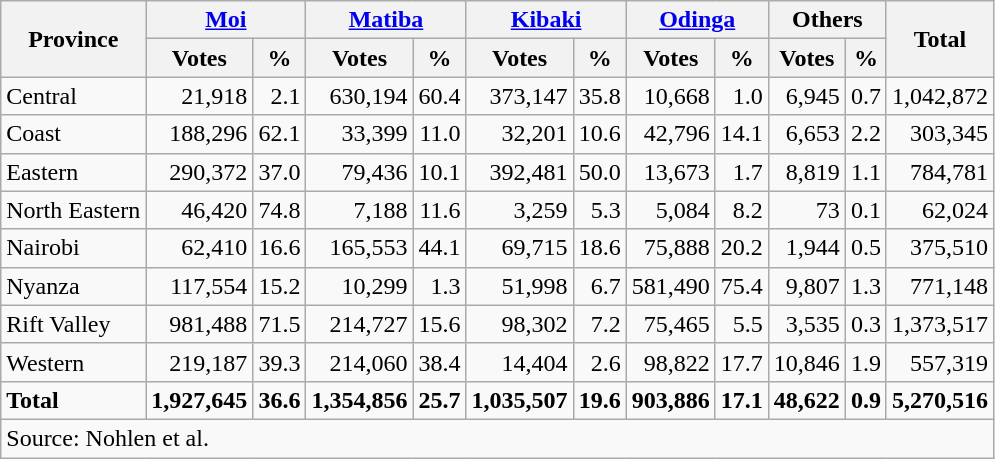<table class="wikitable sortable" style=text-align:right>
<tr>
<th rowspan=2>Province</th>
<th colspan=2><a href='#'>Moi</a></th>
<th colspan=2><a href='#'>Matiba</a></th>
<th colspan=2><a href='#'>Kibaki</a></th>
<th colspan=2><a href='#'>Odinga</a></th>
<th colspan=2>Others</th>
<th rowspan=2>Total</th>
</tr>
<tr>
<th>Votes</th>
<th>%</th>
<th>Votes</th>
<th>%</th>
<th>Votes</th>
<th>%</th>
<th>Votes</th>
<th>%</th>
<th>Votes</th>
<th>%</th>
</tr>
<tr>
<td align=left>Central</td>
<td>21,918</td>
<td>2.1</td>
<td>630,194</td>
<td>60.4</td>
<td>373,147</td>
<td>35.8</td>
<td>10,668</td>
<td>1.0</td>
<td>6,945</td>
<td>0.7</td>
<td>1,042,872</td>
</tr>
<tr>
<td align=left>Coast</td>
<td>188,296</td>
<td>62.1</td>
<td>33,399</td>
<td>11.0</td>
<td>32,201</td>
<td>10.6</td>
<td>42,796</td>
<td>14.1</td>
<td>6,653</td>
<td>2.2</td>
<td>303,345</td>
</tr>
<tr>
<td align=left>Eastern</td>
<td>290,372</td>
<td>37.0</td>
<td>79,436</td>
<td>10.1</td>
<td>392,481</td>
<td>50.0</td>
<td>13,673</td>
<td>1.7</td>
<td>8,819</td>
<td>1.1</td>
<td>784,781</td>
</tr>
<tr>
<td align=left>North Eastern</td>
<td>46,420</td>
<td>74.8</td>
<td>7,188</td>
<td>11.6</td>
<td>3,259</td>
<td>5.3</td>
<td>5,084</td>
<td>8.2</td>
<td>73</td>
<td>0.1</td>
<td>62,024</td>
</tr>
<tr>
<td align=left>Nairobi</td>
<td>62,410</td>
<td>16.6</td>
<td>165,553</td>
<td>44.1</td>
<td>69,715</td>
<td>18.6</td>
<td>75,888</td>
<td>20.2</td>
<td>1,944</td>
<td>0.5</td>
<td>375,510</td>
</tr>
<tr>
<td align=left>Nyanza</td>
<td>117,554</td>
<td>15.2</td>
<td>10,299</td>
<td>1.3</td>
<td>51,998</td>
<td>6.7</td>
<td>581,490</td>
<td>75.4</td>
<td>9,807</td>
<td>1.3</td>
<td>771,148</td>
</tr>
<tr>
<td align=left>Rift Valley</td>
<td>981,488</td>
<td>71.5</td>
<td>214,727</td>
<td>15.6</td>
<td>98,302</td>
<td>7.2</td>
<td>75,465</td>
<td>5.5</td>
<td>3,535</td>
<td>0.3</td>
<td>1,373,517</td>
</tr>
<tr>
<td align=left>Western</td>
<td>219,187</td>
<td>39.3</td>
<td>214,060</td>
<td>38.4</td>
<td>14,404</td>
<td>2.6</td>
<td>98,822</td>
<td>17.7</td>
<td>10,846</td>
<td>1.9</td>
<td>557,319</td>
</tr>
<tr style=font-weight:bold class=sortbottom>
<td align=left>Total</td>
<td>1,927,645</td>
<td>36.6</td>
<td>1,354,856</td>
<td>25.7</td>
<td>1,035,507</td>
<td>19.6</td>
<td>903,886</td>
<td>17.1</td>
<td>48,622</td>
<td>0.9</td>
<td>5,270,516</td>
</tr>
<tr class=sortbottom>
<td align=left colspan=13>Source: Nohlen et al.</td>
</tr>
</table>
